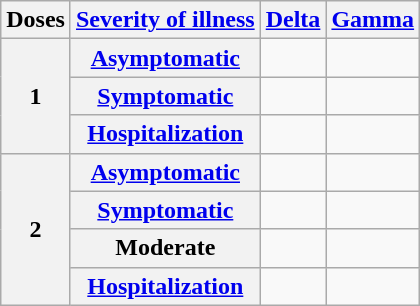<table class="wikitable">
<tr>
<th>Doses</th>
<th><a href='#'>Severity of illness</a></th>
<th><a href='#'>Delta</a></th>
<th><a href='#'>Gamma</a></th>
</tr>
<tr>
<th rowspan="3">1</th>
<th><a href='#'>Asymptomatic</a></th>
<td></td>
<td></td>
</tr>
<tr>
<th><a href='#'>Symptomatic</a></th>
<td></td>
<td></td>
</tr>
<tr>
<th><a href='#'>Hospitalization</a></th>
<td></td>
<td></td>
</tr>
<tr>
<th rowspan="4">2</th>
<th><a href='#'>Asymptomatic</a></th>
<td></td>
<td></td>
</tr>
<tr>
<th><a href='#'>Symptomatic</a></th>
<td></td>
<td></td>
</tr>
<tr>
<th>Moderate</th>
<td></td>
<td></td>
</tr>
<tr>
<th><a href='#'>Hospitalization</a></th>
<td></td>
<td></td>
</tr>
</table>
